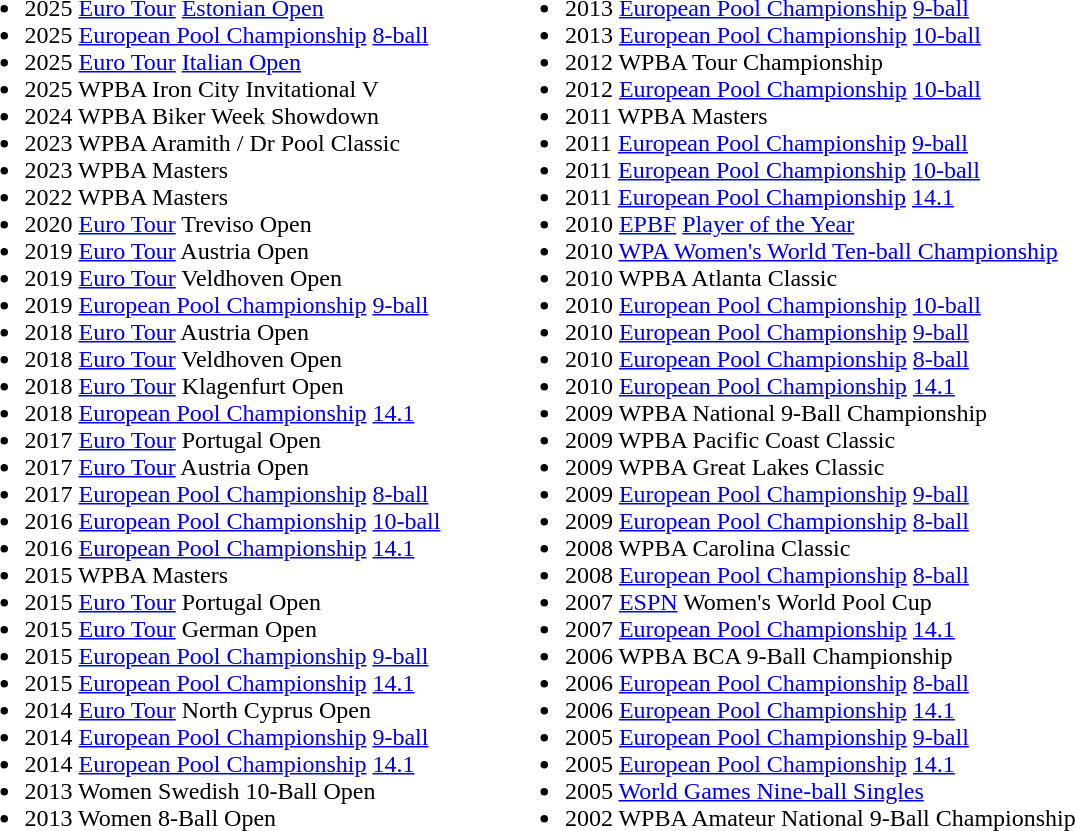<table>
<tr>
<td valign="top"><br><ul><li>2025 <a href='#'>Euro Tour</a> <a href='#'>Estonian Open</a></li><li>2025 <a href='#'>European Pool Championship</a> <a href='#'>8-ball</a></li><li>2025 <a href='#'>Euro Tour</a> <a href='#'>Italian Open</a></li><li>2025 WPBA Iron City Invitational V</li><li>2024 WPBA Biker Week Showdown</li><li>2023 WPBA Aramith / Dr Pool Classic</li><li>2023 WPBA Masters</li><li>2022 WPBA Masters</li><li>2020 <a href='#'>Euro Tour</a> Treviso Open</li><li>2019 <a href='#'>Euro Tour</a> Austria Open</li><li>2019 <a href='#'>Euro Tour</a> Veldhoven Open</li><li>2019 <a href='#'>European Pool Championship</a> <a href='#'>9-ball</a></li><li>2018 <a href='#'>Euro Tour</a> Austria Open</li><li>2018 <a href='#'>Euro Tour</a> Veldhoven Open</li><li>2018 <a href='#'>Euro Tour</a> Klagenfurt Open</li><li>2018 <a href='#'>European Pool Championship</a> <a href='#'>14.1</a></li><li>2017 <a href='#'>Euro Tour</a> Portugal Open</li><li>2017 <a href='#'>Euro Tour</a> Austria Open</li><li>2017 <a href='#'>European Pool Championship</a> <a href='#'>8-ball</a></li><li>2016 <a href='#'>European Pool Championship</a> <a href='#'>10-ball</a></li><li>2016 <a href='#'>European Pool Championship</a> <a href='#'>14.1</a></li><li>2015 WPBA Masters</li><li>2015 <a href='#'>Euro Tour</a> Portugal Open</li><li>2015 <a href='#'>Euro Tour</a> German Open</li><li>2015 <a href='#'>European Pool Championship</a> <a href='#'>9-ball</a></li><li>2015 <a href='#'>European Pool Championship</a> <a href='#'>14.1</a></li><li>2014 <a href='#'>Euro Tour</a> North Cyprus Open</li><li>2014 <a href='#'>European Pool Championship</a> <a href='#'>9-ball</a></li><li>2014 <a href='#'>European Pool Championship</a> <a href='#'>14.1</a></li><li>2013 Women Swedish 10-Ball Open</li><li>2013 Women 8-Ball Open</li></ul></td>
<td width="5%"></td>
<td valign="top"><br><ul><li>2013 <a href='#'>European Pool Championship</a> <a href='#'>9-ball</a></li><li>2013 <a href='#'>European Pool Championship</a> <a href='#'>10-ball</a></li><li>2012 WPBA Tour Championship</li><li>2012 <a href='#'>European Pool Championship</a> <a href='#'>10-ball</a></li><li>2011 WPBA Masters</li><li>2011 <a href='#'>European Pool Championship</a> <a href='#'>9-ball</a></li><li>2011 <a href='#'>European Pool Championship</a> <a href='#'>10-ball</a></li><li>2011 <a href='#'>European Pool Championship</a> <a href='#'>14.1</a></li><li>2010 <a href='#'>EPBF</a> <a href='#'>Player of the Year</a></li><li>2010 <a href='#'>WPA Women's World Ten-ball Championship</a></li><li>2010 WPBA Atlanta Classic</li><li>2010 <a href='#'>European Pool Championship</a> <a href='#'>10-ball</a></li><li>2010 <a href='#'>European Pool Championship</a> <a href='#'>9-ball</a></li><li>2010 <a href='#'>European Pool Championship</a> <a href='#'>8-ball</a></li><li>2010 <a href='#'>European Pool Championship</a> <a href='#'>14.1</a></li><li>2009 WPBA National 9-Ball Championship</li><li>2009 WPBA Pacific Coast Classic</li><li>2009 WPBA Great Lakes Classic</li><li>2009 <a href='#'>European Pool Championship</a> <a href='#'>9-ball</a></li><li>2009 <a href='#'>European Pool Championship</a> <a href='#'>8-ball</a></li><li>2008 WPBA Carolina Classic</li><li>2008 <a href='#'>European Pool Championship</a> <a href='#'>8-ball</a></li><li>2007 <a href='#'>ESPN</a> Women's World Pool Cup</li><li>2007 <a href='#'>European Pool Championship</a> <a href='#'>14.1</a></li><li>2006 WPBA BCA 9-Ball Championship</li><li>2006 <a href='#'>European Pool Championship</a> <a href='#'>8-ball</a></li><li>2006 <a href='#'>European Pool Championship</a> <a href='#'>14.1</a></li><li>2005 <a href='#'>European Pool Championship</a> <a href='#'>9-ball</a></li><li>2005 <a href='#'>European Pool Championship</a> <a href='#'>14.1</a></li><li>2005 <a href='#'>World Games Nine-ball Singles</a></li><li>2002 WPBA Amateur National 9-Ball Championship</li></ul></td>
</tr>
</table>
